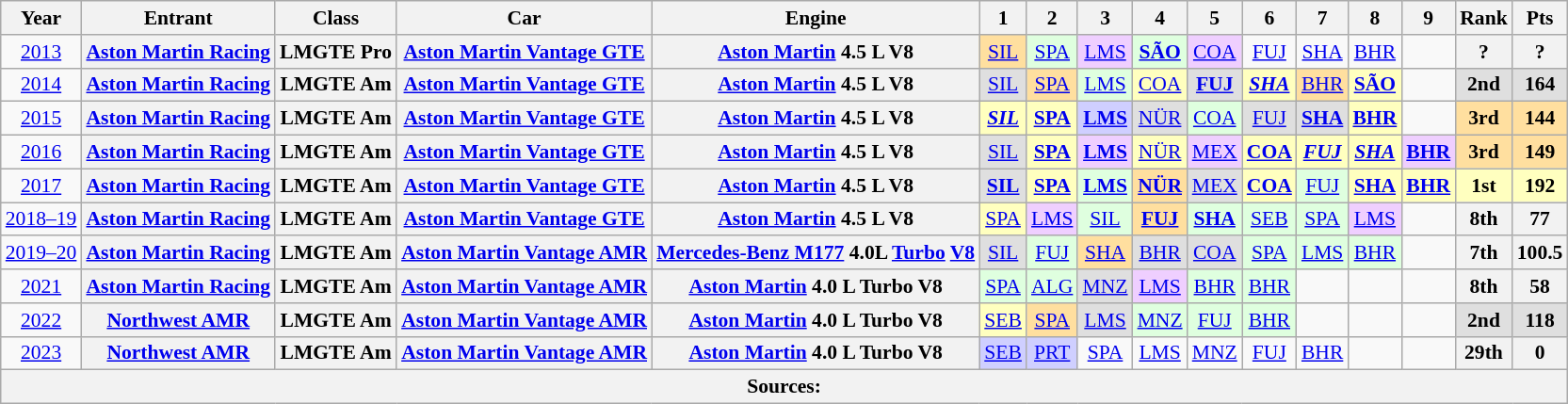<table class="wikitable" style="text-align:center; font-size:90%">
<tr>
<th>Year</th>
<th>Entrant</th>
<th>Class</th>
<th>Car</th>
<th>Engine</th>
<th>1</th>
<th>2</th>
<th>3</th>
<th>4</th>
<th>5</th>
<th>6</th>
<th>7</th>
<th>8</th>
<th>9</th>
<th>Rank</th>
<th>Pts</th>
</tr>
<tr>
<td><a href='#'>2013</a></td>
<th><a href='#'>Aston Martin Racing</a></th>
<th>LMGTE Pro</th>
<th><a href='#'>Aston Martin Vantage GTE</a></th>
<th><a href='#'>Aston Martin</a> 4.5 L V8</th>
<td style="background:#ffdf9f;"><a href='#'>SIL</a><br></td>
<td style="background:#dfffdf;"><a href='#'>SPA</a><br></td>
<td style="background:#efcfff;"><a href='#'>LMS</a><br></td>
<td style="background:#dfffdf;"><strong><a href='#'>SÃO</a></strong><br></td>
<td style="background:#efcfff;"><a href='#'>COA</a><br></td>
<td><a href='#'>FUJ</a><br></td>
<td><a href='#'>SHA</a><br></td>
<td><a href='#'>BHR</a><br></td>
<td></td>
<th>?</th>
<th>?</th>
</tr>
<tr>
<td><a href='#'>2014</a></td>
<th><a href='#'>Aston Martin Racing</a></th>
<th>LMGTE Am</th>
<th><a href='#'>Aston Martin Vantage GTE</a></th>
<th><a href='#'>Aston Martin</a> 4.5 L V8</th>
<td style="background:#DFDFDF;"><a href='#'>SIL</a><br></td>
<td style="background:#FFDF9F;"><a href='#'>SPA</a><br></td>
<td style="background:#DFFFDF;"><a href='#'>LMS</a><br></td>
<td style="background:#FFFFBF;"><a href='#'>COA</a><br></td>
<td style="background:#DFDFDF;"><strong><a href='#'>FUJ</a></strong><br></td>
<td style="background:#FFFFBF;"><strong><em><a href='#'>SHA</a></em></strong><br></td>
<td style="background:#FFDF9F;"><a href='#'>BHR</a><br></td>
<td style="background:#FFFFBF;"><strong><a href='#'>SÃO</a></strong><br></td>
<td></td>
<th style="background:#DFDFDF;">2nd</th>
<th style="background:#DFDFDF;">164</th>
</tr>
<tr>
<td><a href='#'>2015</a></td>
<th><a href='#'>Aston Martin Racing</a></th>
<th>LMGTE Am</th>
<th><a href='#'>Aston Martin Vantage GTE</a></th>
<th><a href='#'>Aston Martin</a> 4.5 L V8</th>
<td style="background:#FFFFBF;"><strong><em><a href='#'>SIL</a></em></strong><br></td>
<td style="background:#FFFFBF;"><strong><a href='#'>SPA</a></strong><br></td>
<td style="background:#CFCFFF;"><strong><a href='#'>LMS</a></strong><br></td>
<td style="background:#DFDFDF;"><a href='#'>NÜR</a><br></td>
<td style="background:#DFFFDF;"><a href='#'>COA</a><br></td>
<td style="background:#DFDFDF;"><a href='#'>FUJ</a><br></td>
<td style="background:#DFDFDF;"><strong><a href='#'>SHA</a></strong><br></td>
<td style="background:#FFFFBF;"><strong><a href='#'>BHR</a></strong><br></td>
<td></td>
<th style="background:#FFDF9F;">3rd</th>
<th style="background:#FFDF9F;">144</th>
</tr>
<tr>
<td><a href='#'>2016</a></td>
<th><a href='#'>Aston Martin Racing</a></th>
<th>LMGTE Am</th>
<th><a href='#'>Aston Martin Vantage GTE</a></th>
<th><a href='#'>Aston Martin</a> 4.5 L V8</th>
<td style="background:#DFDFDF;"><a href='#'>SIL</a><br></td>
<td style="background:#FFFFBF;"><strong><a href='#'>SPA</a></strong><br></td>
<td style="background:#EFCFFF;"><strong><a href='#'>LMS</a></strong><br></td>
<td style="background:#FFFFBF;"><a href='#'>NÜR</a><br></td>
<td style="background:#EFCFFF;"><a href='#'>MEX</a><br></td>
<td style="background:#FFFFBF;"><strong><a href='#'>COA</a></strong><br></td>
<td style="background:#FFFFBF;"><strong><em><a href='#'>FUJ</a></em></strong><br></td>
<td style="background:#FFFFBF;"><strong><em><a href='#'>SHA</a></em></strong><br></td>
<td style="background:#EFCFFF;"><strong><a href='#'>BHR</a></strong><br></td>
<th style="background:#FFDF9F;">3rd</th>
<th style="background:#FFDF9F;">149</th>
</tr>
<tr>
<td><a href='#'>2017</a></td>
<th><a href='#'>Aston Martin Racing</a></th>
<th>LMGTE Am</th>
<th><a href='#'>Aston Martin Vantage GTE</a></th>
<th><a href='#'>Aston Martin</a> 4.5 L V8</th>
<td style="background:#DFDFDF;"><strong><a href='#'>SIL</a></strong><br></td>
<td style="background:#FFFFBF;"><strong><a href='#'>SPA</a></strong><br></td>
<td style="background:#DFFFDF;"><strong><a href='#'>LMS</a></strong><br></td>
<td style="background:#FFDF9F;"><strong><a href='#'>NÜR</a></strong><br></td>
<td style="background:#DFDFDF;"><a href='#'>MEX</a><br></td>
<td style="background:#FFFFBF;"><strong><a href='#'>COA</a></strong><br></td>
<td style="background:#DFFFDF;"><a href='#'>FUJ</a><br></td>
<td style="background:#FFFFBF;"><strong><a href='#'>SHA</a></strong><br></td>
<td style="background:#FFFFBF;"><strong><a href='#'>BHR</a></strong><br></td>
<th style="background:#FFFFBF;">1st</th>
<th style="background:#FFFFBF;">192</th>
</tr>
<tr>
<td><a href='#'>2018–19</a></td>
<th><a href='#'>Aston Martin Racing</a></th>
<th>LMGTE Am</th>
<th><a href='#'>Aston Martin Vantage GTE</a></th>
<th><a href='#'>Aston Martin</a> 4.5 L V8</th>
<td style="background:#FFFFBF;"><a href='#'>SPA</a><br></td>
<td style="background:#EFCFFF;"><a href='#'>LMS</a><br></td>
<td style="background:#DFFFDF;"><a href='#'>SIL</a><br></td>
<td style="background:#FFDF9F;"><strong><a href='#'>FUJ</a></strong><br></td>
<td style="background:#DFFFDF;"><strong><a href='#'>SHA</a></strong><br></td>
<td style="background:#DFFFDF;"><a href='#'>SEB</a><br></td>
<td style="background:#DFFFDF;"><a href='#'>SPA</a><br></td>
<td style="background:#EFCFFF;"><a href='#'>LMS</a><br></td>
<td></td>
<th>8th</th>
<th>77</th>
</tr>
<tr>
<td><a href='#'>2019–20</a></td>
<th><a href='#'>Aston Martin Racing</a></th>
<th>LMGTE Am</th>
<th><a href='#'>Aston Martin Vantage AMR</a></th>
<th><a href='#'>Mercedes-Benz M177</a> 4.0L <a href='#'>Turbo</a> <a href='#'>V8</a></th>
<td style="background:#DFDFDF;"><a href='#'>SIL</a><br></td>
<td style="background:#DFFFDF;"><a href='#'>FUJ</a><br></td>
<td style="background:#FFDF9F;"><a href='#'>SHA</a> <br></td>
<td style="background:#DFDFDF;"><a href='#'>BHR</a> <br></td>
<td style="background:#DFDFDF;"><a href='#'>COA</a><br></td>
<td style="background:#DFFFDF;"><a href='#'>SPA</a><br></td>
<td style="background:#DFFFDF;"><a href='#'>LMS</a><br></td>
<td style="background:#DFFFDF;"><a href='#'>BHR</a><br></td>
<td></td>
<th>7th</th>
<th>100.5</th>
</tr>
<tr>
<td><a href='#'>2021</a></td>
<th><a href='#'>Aston Martin Racing</a></th>
<th>LMGTE Am</th>
<th><a href='#'>Aston Martin Vantage AMR</a></th>
<th><a href='#'>Aston Martin</a> 4.0 L Turbo V8</th>
<td style="background:#DFFFDF;"><a href='#'>SPA</a><br></td>
<td style="background:#DFFFDF;"><a href='#'>ALG</a><br></td>
<td style="background:#DFDFDF;"><a href='#'>MNZ</a><br></td>
<td style="background:#EFCFFF;"><a href='#'>LMS</a><br></td>
<td style="background:#DFFFDF;"><a href='#'>BHR</a><br></td>
<td style="background:#DFFFDF;"><a href='#'>BHR</a><br></td>
<td></td>
<td></td>
<td></td>
<th>8th</th>
<th>58</th>
</tr>
<tr>
<td><a href='#'>2022</a></td>
<th><a href='#'>Northwest AMR</a></th>
<th>LMGTE Am</th>
<th><a href='#'>Aston Martin Vantage AMR</a></th>
<th><a href='#'>Aston Martin</a> 4.0 L Turbo V8</th>
<td style="background:#FFFFBF;"><a href='#'>SEB</a><br></td>
<td style="background:#FFDF9F;"><a href='#'>SPA</a><br></td>
<td style="background:#DFDFDF;"><a href='#'>LMS</a><br></td>
<td style="background:#DFFFDF;"><a href='#'>MNZ</a><br></td>
<td style="background:#DFFFDF;"><a href='#'>FUJ</a><br></td>
<td style="background:#DFFFDF;"><a href='#'>BHR</a><br></td>
<td></td>
<td></td>
<td></td>
<th style="background:#DFDFDF;">2nd</th>
<th style="background:#DFDFDF;">118</th>
</tr>
<tr>
<td><a href='#'>2023</a></td>
<th><a href='#'>Northwest AMR</a></th>
<th>LMGTE Am</th>
<th><a href='#'>Aston Martin Vantage AMR</a></th>
<th><a href='#'>Aston Martin</a> 4.0 L Turbo V8</th>
<td style="background:#CFCFFF;"><a href='#'>SEB</a><br></td>
<td style="background:#CFCFFF;"><a href='#'>PRT</a><br></td>
<td><a href='#'>SPA</a></td>
<td><a href='#'>LMS</a></td>
<td><a href='#'>MNZ</a></td>
<td><a href='#'>FUJ</a></td>
<td><a href='#'>BHR</a></td>
<td></td>
<td></td>
<th>29th</th>
<th>0</th>
</tr>
<tr>
<th colspan="16">Sources:</th>
</tr>
</table>
